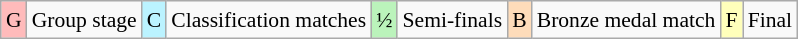<table class="wikitable" style="margin:0.5em auto; font-size:90%; line-height:1.25em;">
<tr>
<td bgcolor="#FFBBBB" align=center>G</td>
<td>Group stage</td>
<td bgcolor="#BBF3FF" align=center>C</td>
<td>Classification matches</td>
<td bgcolor="#BBF3BB" align=center>½</td>
<td>Semi-finals</td>
<td bgcolor="#FEDCBA" align=center>B</td>
<td>Bronze medal match</td>
<td bgcolor="#FFFFBB" align=center>F</td>
<td>Final</td>
</tr>
</table>
